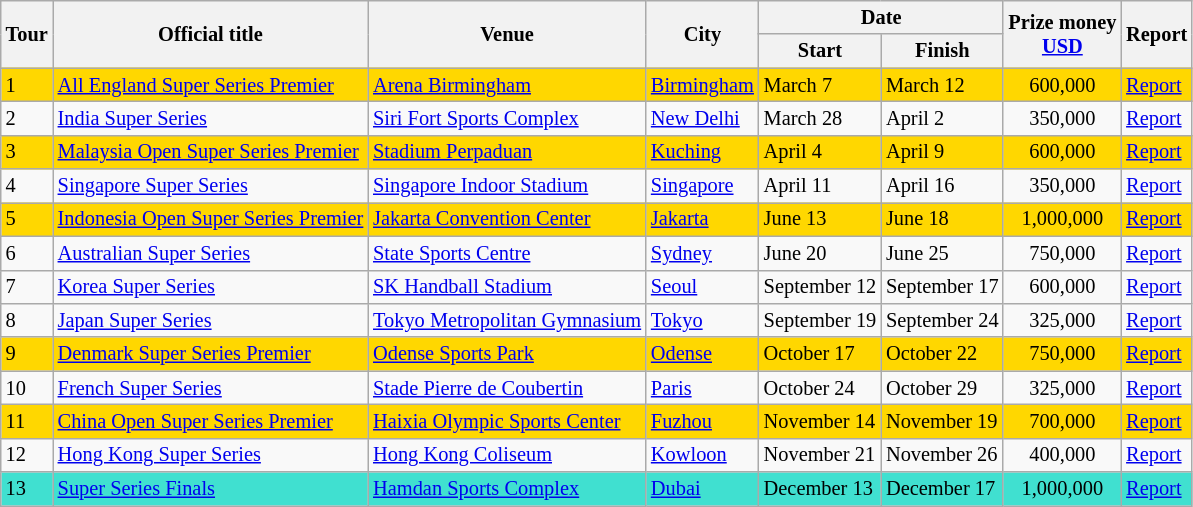<table class=wikitable style="font-size:85%">
<tr>
<th rowspan=2>Tour</th>
<th rowspan=2>Official title</th>
<th rowspan=2>Venue</th>
<th rowspan=2>City</th>
<th colspan=2>Date</th>
<th rowspan=2>Prize money <br><a href='#'>USD</a></th>
<th rowspan=2>Report</th>
</tr>
<tr>
<th>Start</th>
<th>Finish</th>
</tr>
<tr bgcolor="gold">
<td>1</td>
<td> <a href='#'>All England Super Series Premier</a></td>
<td><a href='#'>Arena Birmingham</a></td>
<td><a href='#'>Birmingham</a></td>
<td>March 7</td>
<td>March 12</td>
<td align=center>600,000</td>
<td><a href='#'>Report</a></td>
</tr>
<tr>
<td>2</td>
<td> <a href='#'>India Super Series</a></td>
<td><a href='#'>Siri Fort Sports Complex</a></td>
<td><a href='#'>New Delhi</a></td>
<td>March 28</td>
<td>April 2</td>
<td align=center>350,000</td>
<td><a href='#'>Report</a></td>
</tr>
<tr bgcolor="gold">
<td>3</td>
<td> <a href='#'>Malaysia Open Super Series Premier</a></td>
<td><a href='#'>Stadium Perpaduan</a></td>
<td><a href='#'>Kuching</a></td>
<td>April 4</td>
<td>April 9</td>
<td align=center>600,000</td>
<td><a href='#'>Report</a></td>
</tr>
<tr>
<td>4</td>
<td> <a href='#'>Singapore Super Series</a></td>
<td><a href='#'>Singapore Indoor Stadium</a></td>
<td><a href='#'>Singapore</a></td>
<td>April 11</td>
<td>April 16</td>
<td align=center>350,000</td>
<td><a href='#'>Report</a></td>
</tr>
<tr bgcolor="gold">
<td>5</td>
<td> <a href='#'>Indonesia Open Super Series Premier</a></td>
<td><a href='#'>Jakarta Convention Center</a></td>
<td><a href='#'>Jakarta</a></td>
<td>June 13</td>
<td>June 18</td>
<td align=center>1,000,000</td>
<td><a href='#'>Report</a></td>
</tr>
<tr>
<td>6</td>
<td> <a href='#'>Australian Super Series</a></td>
<td><a href='#'>State Sports Centre</a></td>
<td><a href='#'>Sydney</a></td>
<td>June 20</td>
<td>June 25</td>
<td align=center>750,000</td>
<td><a href='#'>Report</a></td>
</tr>
<tr>
<td>7</td>
<td> <a href='#'>Korea Super Series</a></td>
<td><a href='#'>SK Handball Stadium</a></td>
<td><a href='#'>Seoul</a></td>
<td>September 12</td>
<td>September 17</td>
<td align=center>600,000</td>
<td><a href='#'>Report</a></td>
</tr>
<tr>
<td>8</td>
<td> <a href='#'>Japan Super Series</a></td>
<td><a href='#'>Tokyo Metropolitan Gymnasium</a></td>
<td><a href='#'>Tokyo</a></td>
<td>September 19</td>
<td>September 24</td>
<td align=center>325,000</td>
<td><a href='#'>Report</a></td>
</tr>
<tr bgcolor="gold">
<td>9</td>
<td> <a href='#'>Denmark Super Series Premier</a></td>
<td><a href='#'>Odense Sports Park</a></td>
<td><a href='#'>Odense</a></td>
<td>October 17</td>
<td>October 22</td>
<td align=center>750,000</td>
<td><a href='#'>Report</a></td>
</tr>
<tr>
<td>10</td>
<td> <a href='#'>French Super Series</a></td>
<td><a href='#'>Stade Pierre de Coubertin</a></td>
<td><a href='#'>Paris</a></td>
<td>October 24</td>
<td>October 29</td>
<td align=center>325,000</td>
<td><a href='#'>Report</a></td>
</tr>
<tr bgcolor="gold">
<td>11</td>
<td> <a href='#'>China Open Super Series Premier</a></td>
<td><a href='#'>Haixia Olympic Sports Center</a></td>
<td><a href='#'>Fuzhou</a></td>
<td>November 14</td>
<td>November 19</td>
<td align=center>700,000</td>
<td><a href='#'>Report</a></td>
</tr>
<tr>
<td>12</td>
<td> <a href='#'>Hong Kong Super Series</a></td>
<td><a href='#'>Hong Kong Coliseum</a></td>
<td><a href='#'>Kowloon</a></td>
<td>November 21</td>
<td>November 26</td>
<td align=center>400,000</td>
<td><a href='#'>Report</a></td>
</tr>
<tr bgcolor="turquoise">
<td>13</td>
<td> <a href='#'>Super Series Finals</a></td>
<td><a href='#'>Hamdan Sports Complex</a></td>
<td><a href='#'>Dubai</a></td>
<td>December 13</td>
<td>December 17</td>
<td align=center>1,000,000</td>
<td><a href='#'>Report</a></td>
</tr>
</table>
